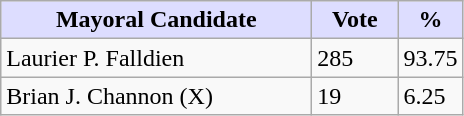<table class="wikitable">
<tr>
<th style="background:#ddf; width:200px;">Mayoral Candidate</th>
<th style="background:#ddf; width:50px;">Vote</th>
<th style="background:#ddf; width:30px;">%</th>
</tr>
<tr>
<td>Laurier P. Falldien</td>
<td>285</td>
<td>93.75</td>
</tr>
<tr>
<td>Brian J. Channon (X)</td>
<td>19</td>
<td>6.25</td>
</tr>
</table>
